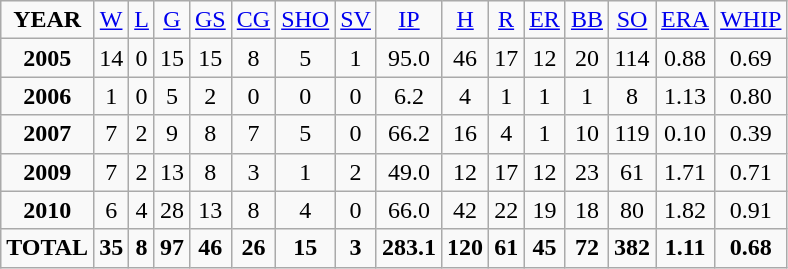<table class="sortable wikitable" style="text-align:center;">
<tr>
<td><strong>YEAR</strong></td>
<td><a href='#'>W</a></td>
<td><a href='#'>L</a></td>
<td><a href='#'>G</a></td>
<td><a href='#'>GS</a></td>
<td><a href='#'>CG</a></td>
<td><a href='#'>SHO</a></td>
<td><a href='#'>SV</a></td>
<td><a href='#'>IP</a></td>
<td><a href='#'>H</a></td>
<td><a href='#'>R</a></td>
<td><a href='#'>ER</a></td>
<td><a href='#'>BB</a></td>
<td><a href='#'>SO</a></td>
<td><a href='#'>ERA</a></td>
<td><a href='#'>WHIP</a></td>
</tr>
<tr>
<td><strong>2005</strong></td>
<td>14</td>
<td>0</td>
<td>15</td>
<td>15</td>
<td>8</td>
<td>5</td>
<td>1</td>
<td>95.0</td>
<td>46</td>
<td>17</td>
<td>12</td>
<td>20</td>
<td>114</td>
<td>0.88</td>
<td>0.69</td>
</tr>
<tr>
<td><strong>2006</strong></td>
<td>1</td>
<td>0</td>
<td>5</td>
<td>2</td>
<td>0</td>
<td>0</td>
<td>0</td>
<td>6.2</td>
<td>4</td>
<td>1</td>
<td>1</td>
<td>1</td>
<td>8</td>
<td>1.13</td>
<td>0.80</td>
</tr>
<tr>
<td><strong>2007</strong></td>
<td>7</td>
<td>2</td>
<td>9</td>
<td>8</td>
<td>7</td>
<td>5</td>
<td>0</td>
<td>66.2</td>
<td>16</td>
<td>4</td>
<td>1</td>
<td>10</td>
<td>119</td>
<td>0.10</td>
<td>0.39</td>
</tr>
<tr>
<td><strong>2009</strong></td>
<td>7</td>
<td>2</td>
<td>13</td>
<td>8</td>
<td>3</td>
<td>1</td>
<td>2</td>
<td>49.0</td>
<td>12</td>
<td>17</td>
<td>12</td>
<td>23</td>
<td>61</td>
<td>1.71</td>
<td>0.71</td>
</tr>
<tr>
<td><strong>2010</strong></td>
<td>6</td>
<td>4</td>
<td>28</td>
<td>13</td>
<td>8</td>
<td>4</td>
<td>0</td>
<td>66.0</td>
<td>42</td>
<td>22</td>
<td>19</td>
<td>18</td>
<td>80</td>
<td>1.82</td>
<td>0.91</td>
</tr>
<tr>
<td><strong>TOTAL</strong></td>
<td><strong>35</strong></td>
<td><strong>8</strong></td>
<td><strong>97</strong></td>
<td><strong>46</strong></td>
<td><strong>26</strong></td>
<td><strong>15</strong></td>
<td><strong>3</strong></td>
<td><strong>283.1</strong></td>
<td><strong>120</strong></td>
<td><strong>61</strong></td>
<td><strong>45</strong></td>
<td><strong>72</strong></td>
<td><strong>382</strong></td>
<td><strong>1.11</strong></td>
<td><strong>0.68</strong></td>
</tr>
</table>
